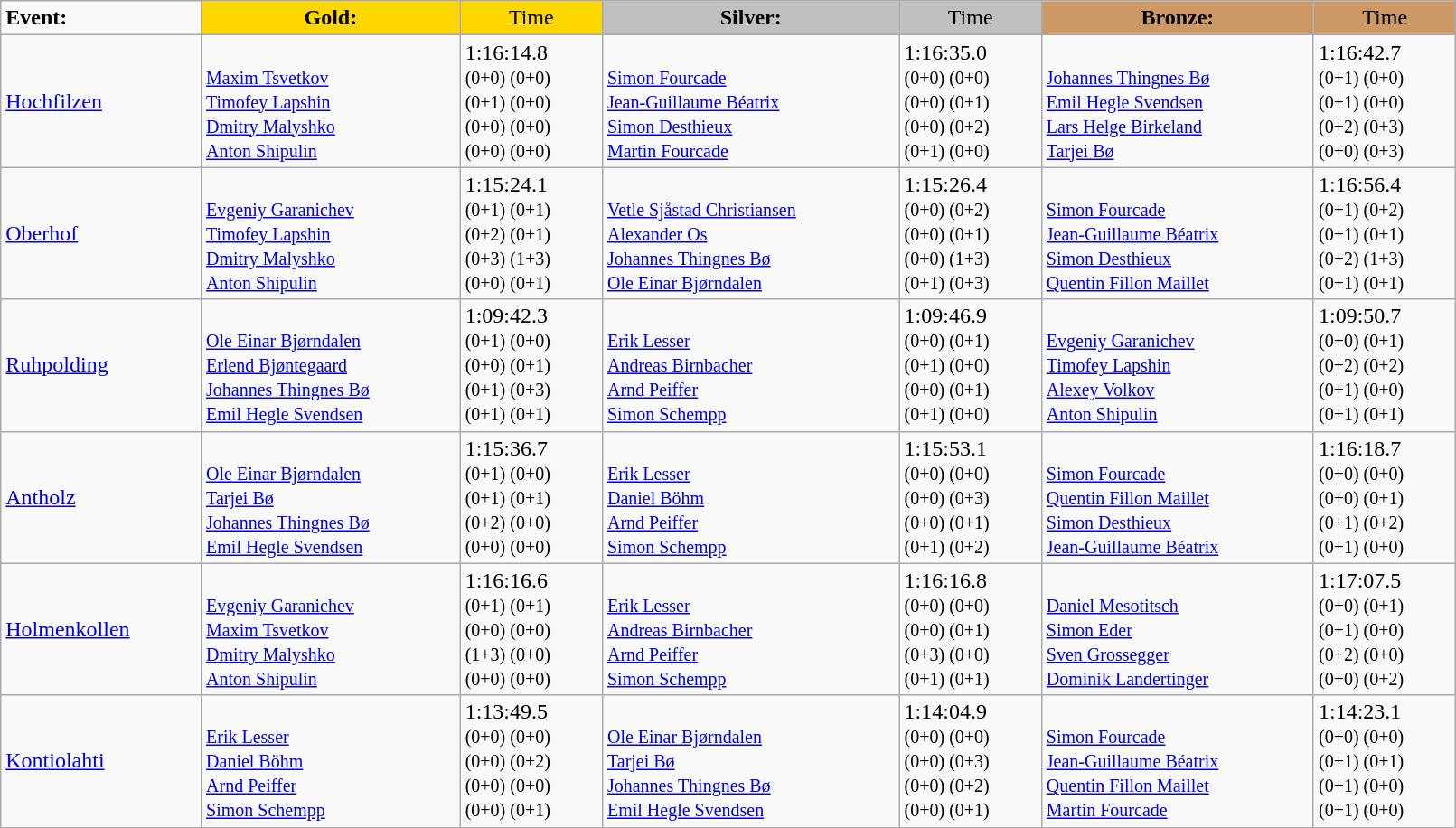<table class="wikitable" width=85%>
<tr>
<td><strong>Event:</strong></td>
<td style="text-align:center;background-color:gold;"><strong>Gold:</strong></td>
<td style="text-align:center;background-color:gold;">Time</td>
<td style="text-align:center;background-color:silver;"><strong>Silver:</strong></td>
<td style="text-align:center;background-color:silver;">Time</td>
<td style="text-align:center;background-color:#CC9966;"><strong>Bronze:</strong></td>
<td style="text-align:center;background-color:#CC9966;">Time</td>
</tr>
<tr>
<td><a href='#'>Hochfilzen</a><br></td>
<td><strong></strong><br><small><a href='#'>Maxim Tsvetkov</a><br><a href='#'>Timofey Lapshin</a><br><a href='#'>Dmitry Malyshko</a><br><a href='#'>Anton Shipulin</a></small></td>
<td>1:16:14.8<br><small>(0+0) (0+0)<br>(0+1) (0+0)<br>(0+0) (0+0)<br>(0+0) (0+0)</small></td>
<td><br><small><a href='#'>Simon Fourcade</a><br><a href='#'>Jean-Guillaume Béatrix</a><br><a href='#'>Simon Desthieux</a><br><a href='#'>Martin Fourcade</a></small></td>
<td>1:16:35.0<br><small>(0+0) (0+0)<br>(0+0) (0+1)<br>(0+0) (0+2)<br>(0+1) (0+0)</small></td>
<td><br><small><a href='#'>Johannes Thingnes Bø</a><br><a href='#'>Emil Hegle Svendsen</a><br><a href='#'>Lars Helge Birkeland</a><br><a href='#'>Tarjei Bø</a></small></td>
<td>1:16:42.7<br><small>(0+1) (0+0)<br>(0+1) (0+0)<br>(0+2) (0+3)<br>(0+0) (0+3)</small></td>
</tr>
<tr>
<td><a href='#'>Oberhof</a><br></td>
<td><strong></strong><br><small><a href='#'>Evgeniy Garanichev</a><br><a href='#'>Timofey Lapshin</a><br><a href='#'>Dmitry Malyshko</a><br><a href='#'>Anton Shipulin</a></small></td>
<td>1:15:24.1<br><small>(0+1) (0+1)<br>(0+2) (0+1)<br>(0+3) (1+3)<br>(0+0) (0+1)</small></td>
<td><br><small><a href='#'>Vetle Sjåstad Christiansen</a><br><a href='#'>Alexander Os</a><br><a href='#'>Johannes Thingnes Bø</a><br><a href='#'>Ole Einar Bjørndalen </a></small></td>
<td>1:15:26.4<br><small>(0+0) (0+2)<br>(0+0) (0+1)<br>(0+0) (1+3)<br>(0+1) (0+3)</small></td>
<td><br><small><a href='#'>Simon Fourcade</a><br><a href='#'>Jean-Guillaume Béatrix</a><br><a href='#'>Simon Desthieux</a><br><a href='#'>Quentin Fillon Maillet</a></small></td>
<td>1:16:56.4<br><small>(0+1) (0+2)<br>(0+1) (0+1)<br>(0+2) (1+3)<br>(0+1) (0+1)</small></td>
</tr>
<tr>
<td><a href='#'>Ruhpolding</a><br></td>
<td><strong></strong><br><small><a href='#'>Ole Einar Bjørndalen</a><br><a href='#'>Erlend Bjøntegaard</a><br><a href='#'>Johannes Thingnes Bø</a><br><a href='#'>Emil Hegle Svendsen</a></small></td>
<td>1:09:42.3<br><small>(0+1) (0+0)<br>(0+0) (0+1)<br>(0+1) (0+3)<br>(0+1) (0+1)</small></td>
<td><br><small><a href='#'>Erik Lesser</a><br><a href='#'>Andreas Birnbacher</a><br><a href='#'>Arnd Peiffer</a><br><a href='#'>Simon Schempp</a></small></td>
<td>1:09:46.9<br><small>(0+0) (0+1)<br>(0+1) (0+0)<br>(0+0) (0+1)<br>(0+1) (0+0)</small></td>
<td><br><small><a href='#'>Evgeniy Garanichev</a><br><a href='#'>Timofey Lapshin</a><br><a href='#'>Alexey Volkov</a><br><a href='#'>Anton Shipulin</a></small></td>
<td>1:09:50.7<br><small>(0+0) (0+1)<br>(0+2) (0+2)<br>(0+1) (0+0)<br>(0+1) (0+1)</small></td>
</tr>
<tr>
<td><a href='#'>Antholz</a><br></td>
<td><strong></strong><br><small><a href='#'>Ole Einar Bjørndalen</a><br><a href='#'>Tarjei Bø</a><br><a href='#'>Johannes Thingnes Bø</a><br><a href='#'>Emil Hegle Svendsen</a></small></td>
<td>1:15:36.7<br><small>(0+1) (0+0)<br>(0+1) (0+1)<br>(0+2) (0+0)<br>(0+0) (0+0)</small></td>
<td><br><small><a href='#'>Erik Lesser</a><br><a href='#'>Daniel Böhm</a><br><a href='#'>Arnd Peiffer</a><br><a href='#'>Simon Schempp</a></small></td>
<td>1:15:53.1<br><small>(0+0) (0+0)<br>(0+0) (0+3)<br>(0+0) (0+1)<br>(0+1) (0+2)</small></td>
<td><br><small><a href='#'>Simon Fourcade</a><br><a href='#'>Quentin Fillon Maillet</a><br><a href='#'>Simon Desthieux</a><br><a href='#'>Jean-Guillaume Béatrix</a></small></td>
<td>1:16:18.7<br><small>(0+0) (0+0)<br>(0+0) (0+1)<br>(0+1) (0+2)<br>(0+1) (0+0)</small></td>
</tr>
<tr>
<td><a href='#'>Holmenkollen</a><br></td>
<td><strong></strong><br><small><a href='#'>Evgeniy Garanichev</a><br><a href='#'>Maxim Tsvetkov</a><br><a href='#'>Dmitry Malyshko</a><br><a href='#'>Anton Shipulin</a></small></td>
<td>1:16:16.6<br><small>(0+1) (0+1)<br>(0+0) (0+0)<br>(1+3) (0+0)<br>(0+0) (0+0)</small></td>
<td><br><small><a href='#'>Erik Lesser</a><br><a href='#'>Andreas Birnbacher</a><br><a href='#'>Arnd Peiffer</a><br><a href='#'>Simon Schempp</a></small></td>
<td>1:16:16.8<br><small>(0+0) (0+0)<br>(0+0) (0+1)<br>(0+3) (0+0)<br>(0+1) (0+1)</small></td>
<td><br><small><a href='#'>Daniel Mesotitsch</a><br><a href='#'>Simon Eder</a><br><a href='#'>Sven Grossegger</a><br><a href='#'>Dominik Landertinger</a></small></td>
<td>1:17:07.5<br><small>(0+0) (0+1)<br>(0+1) (0+0)<br>(0+2) (0+0)<br>(0+0) (0+2)</small></td>
</tr>
<tr>
<td><a href='#'>Kontiolahti</a><br></td>
<td><strong></strong><br><small><a href='#'>Erik Lesser</a><br><a href='#'>Daniel Böhm</a><br><a href='#'>Arnd Peiffer</a><br><a href='#'>Simon Schempp</a></small></td>
<td>1:13:49.5<br><small>(0+0) (0+0)<br>(0+0) (0+2)<br>(0+0) (0+0)<br>(0+0) (0+1)</small></td>
<td><br><small><a href='#'>Ole Einar Bjørndalen</a><br><a href='#'>Tarjei Bø</a><br><a href='#'>Johannes Thingnes Bø</a><br><a href='#'>Emil Hegle Svendsen</a></small></td>
<td>1:14:04.9<br><small>(0+0) (0+0)<br>(0+0) (0+3)<br>(0+0) (0+2)<br>(0+0) (0+1)</small></td>
<td><br><small><a href='#'>Simon Fourcade</a><br><a href='#'>Jean-Guillaume Béatrix</a><br><a href='#'>Quentin Fillon Maillet</a><br><a href='#'>Martin Fourcade</a></small></td>
<td>1:14:23.1<br><small>(0+0) (0+0)<br>(0+1) (0+1)<br>(0+1) (0+0)<br>(0+1) (0+0)</small></td>
</tr>
</table>
